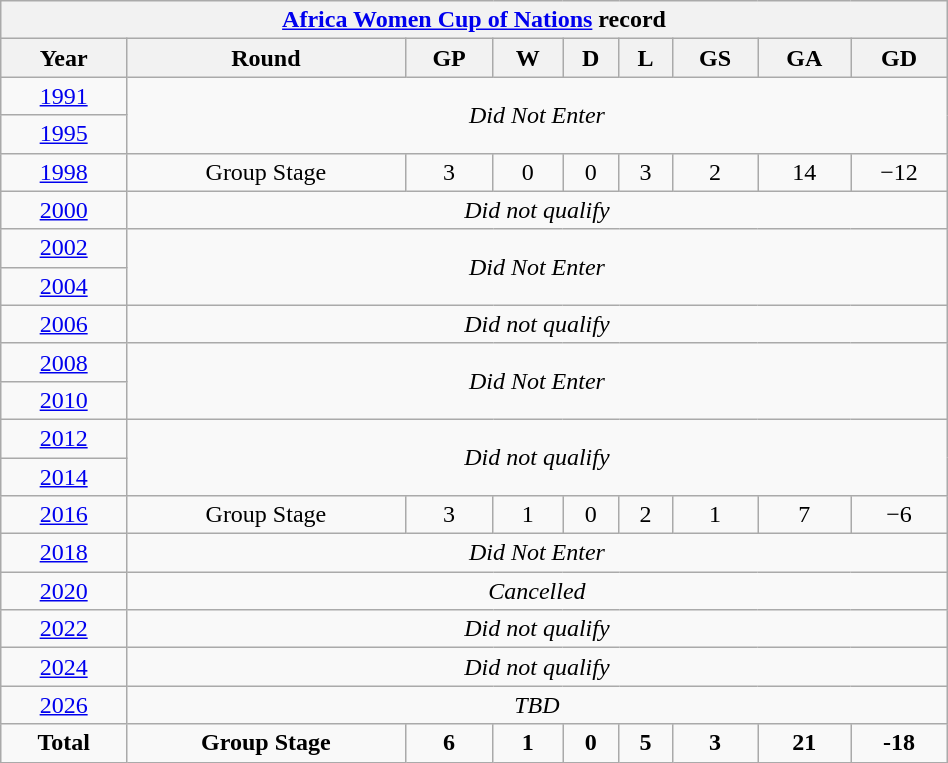<table class="wikitable" style="text-align: center; width:50%;">
<tr>
<th colspan=9><a href='#'>Africa Women Cup of Nations</a> record</th>
</tr>
<tr>
<th>Year</th>
<th>Round</th>
<th>GP</th>
<th>W</th>
<th>D</th>
<th>L</th>
<th>GS</th>
<th>GA</th>
<th>GD</th>
</tr>
<tr>
<td><a href='#'>1991</a></td>
<td colspan=8 rowspan=2><em>Did Not Enter</em></td>
</tr>
<tr>
<td><a href='#'>1995</a></td>
</tr>
<tr>
<td> <a href='#'>1998</a></td>
<td>Group Stage</td>
<td>3</td>
<td>0</td>
<td>0</td>
<td>3</td>
<td>2</td>
<td>14</td>
<td>−12</td>
</tr>
<tr>
<td> <a href='#'>2000</a></td>
<td colspan=8><em>Did not qualify</em></td>
</tr>
<tr>
<td> <a href='#'>2002</a></td>
<td colspan=8 rowspan=2><em>Did Not Enter</em></td>
</tr>
<tr>
<td> <a href='#'>2004</a></td>
</tr>
<tr>
<td> <a href='#'>2006</a></td>
<td colspan=8><em>Did not qualify</em></td>
</tr>
<tr>
<td> <a href='#'>2008</a></td>
<td colspan=8 rowspan=2><em>Did Not Enter</em></td>
</tr>
<tr>
<td> <a href='#'>2010</a></td>
</tr>
<tr>
<td> <a href='#'>2012</a></td>
<td colspan=8 rowspan=2><em>Did not qualify</em></td>
</tr>
<tr>
<td> <a href='#'>2014</a></td>
</tr>
<tr>
<td> <a href='#'>2016</a></td>
<td>Group Stage</td>
<td>3</td>
<td>1</td>
<td>0</td>
<td>2</td>
<td>1</td>
<td>7</td>
<td>−6</td>
</tr>
<tr>
<td> <a href='#'>2018</a></td>
<td colspan=8><em>Did Not Enter</em></td>
</tr>
<tr>
<td> <a href='#'>2020</a></td>
<td colspan=8><em>Cancelled</em></td>
</tr>
<tr>
<td> <a href='#'>2022</a></td>
<td colspan=8><em>Did not qualify</em></td>
</tr>
<tr>
<td> <a href='#'>2024</a></td>
<td colspan=8><em>Did not qualify</em></td>
</tr>
<tr>
<td> <a href='#'>2026</a></td>
<td colspan=8><em>TBD</em></td>
</tr>
<tr>
<td><strong>Total</strong></td>
<td><strong>Group Stage</strong></td>
<td><strong>6</strong></td>
<td><strong>1</strong></td>
<td><strong>0</strong></td>
<td><strong>5</strong></td>
<td><strong>3</strong></td>
<td><strong>21</strong></td>
<td><strong>-18</strong></td>
</tr>
</table>
